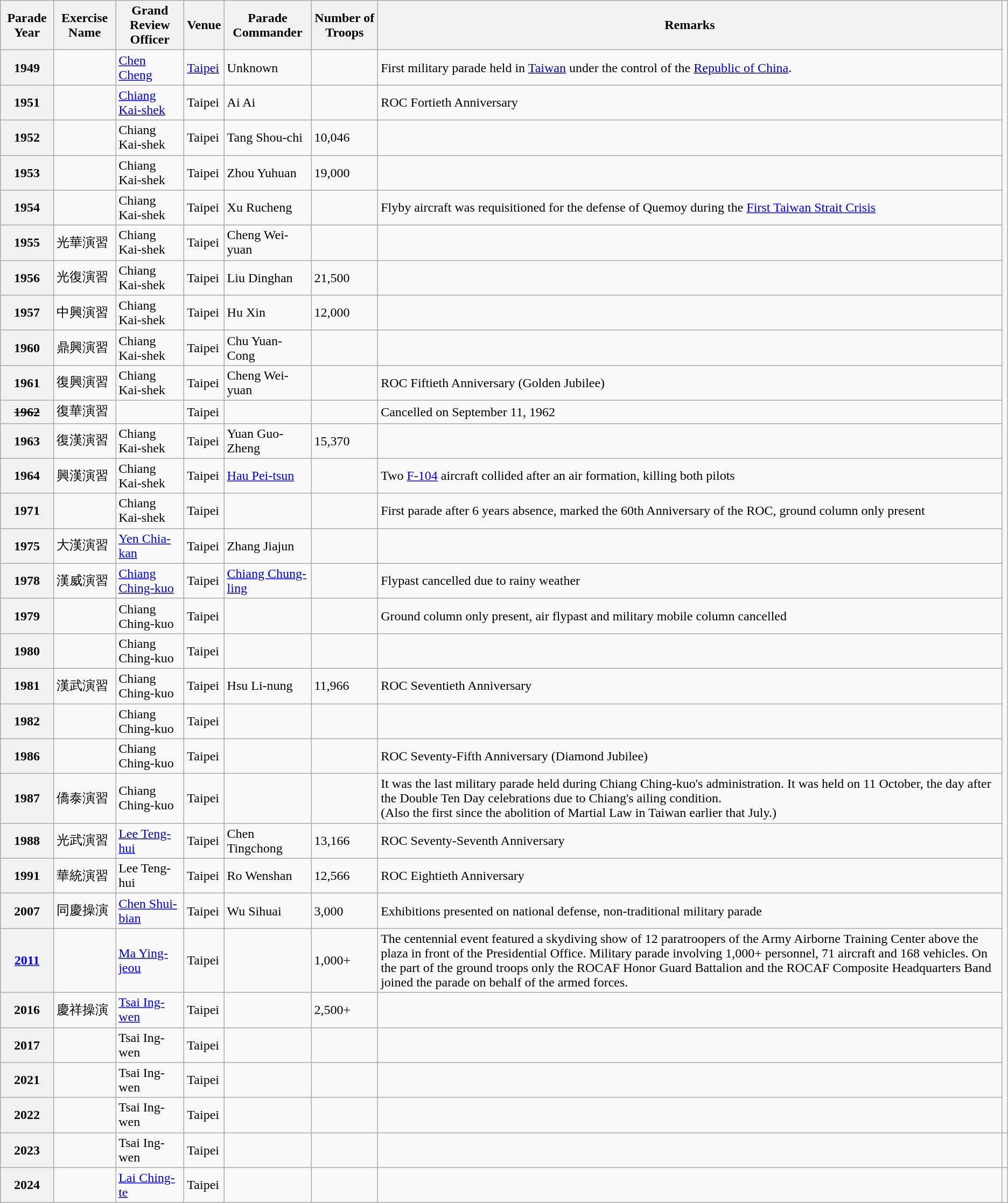<table class="wikitable">
<tr>
<th>Parade Year</th>
<th>Exercise Name</th>
<th>Grand Review Officer</th>
<th>Venue</th>
<th>Parade Commander</th>
<th>Number of Troops</th>
<th>Remarks</th>
</tr>
<tr>
<th>1949</th>
<td></td>
<td><a href='#'>Chen Cheng</a></td>
<td><a href='#'>Taipei</a></td>
<td>Unknown</td>
<td></td>
<td>First military parade held in <a href='#'>Taiwan</a> under the control of the <a href='#'>Republic of China</a>.</td>
</tr>
<tr>
<th>1951</th>
<td></td>
<td><a href='#'>Chiang Kai-shek</a></td>
<td>Taipei</td>
<td>Ai Ai</td>
<td></td>
<td>ROC Fortieth Anniversary</td>
</tr>
<tr>
<th>1952</th>
<td></td>
<td>Chiang Kai-shek</td>
<td>Taipei</td>
<td>Tang Shou-chi</td>
<td>10,046</td>
<td></td>
</tr>
<tr>
<th>1953</th>
<td></td>
<td>Chiang Kai-shek</td>
<td>Taipei</td>
<td>Zhou Yuhuan</td>
<td>19,000</td>
<td></td>
</tr>
<tr>
<th>1954</th>
<td></td>
<td>Chiang Kai-shek</td>
<td>Taipei</td>
<td>Xu Rucheng</td>
<td></td>
<td>Flyby aircraft was requisitioned for the defense of Quemoy during the <a href='#'>First Taiwan Strait Crisis</a></td>
</tr>
<tr>
<th>1955</th>
<td>光華演習</td>
<td>Chiang Kai-shek</td>
<td>Taipei</td>
<td>Cheng Wei-yuan</td>
<td></td>
<td></td>
</tr>
<tr>
<th>1956</th>
<td>光復演習</td>
<td>Chiang Kai-shek</td>
<td>Taipei</td>
<td>Liu Dinghan</td>
<td>21,500</td>
<td></td>
</tr>
<tr>
<th>1957</th>
<td>中興演習</td>
<td>Chiang Kai-shek</td>
<td>Taipei</td>
<td>Hu Xin</td>
<td>12,000</td>
<td></td>
</tr>
<tr>
<th>1960</th>
<td>鼎興演習</td>
<td>Chiang Kai-shek</td>
<td>Taipei</td>
<td>Chu Yuan-Cong</td>
<td></td>
<td></td>
</tr>
<tr>
<th>1961</th>
<td>復興演習</td>
<td>Chiang Kai-shek</td>
<td>Taipei</td>
<td>Cheng Wei-yuan</td>
<td></td>
<td>ROC Fiftieth Anniversary (Golden Jubilee)</td>
</tr>
<tr>
<th><s>1962</s></th>
<td>復華演習</td>
<td></td>
<td>Taipei</td>
<td></td>
<td></td>
<td>Cancelled on September 11, 1962</td>
</tr>
<tr>
<th>1963</th>
<td>復漢演習</td>
<td>Chiang Kai-shek</td>
<td>Taipei</td>
<td>Yuan Guo-Zheng</td>
<td>15,370</td>
<td></td>
</tr>
<tr>
<th>1964</th>
<td>興漢演習</td>
<td>Chiang Kai-shek</td>
<td>Taipei</td>
<td><a href='#'>Hau Pei-tsun</a></td>
<td></td>
<td>Two <a href='#'>F-104</a> aircraft collided after an air formation, killing both pilots</td>
</tr>
<tr>
<th>1971</th>
<td></td>
<td>Chiang Kai-shek</td>
<td>Taipei</td>
<td></td>
<td></td>
<td>First parade after 6 years absence, marked the 60th Anniversary of the ROC, ground column only present</td>
</tr>
<tr>
<th>1975</th>
<td>大漢演習</td>
<td><a href='#'>Yen Chia-kan</a></td>
<td>Taipei</td>
<td>Zhang Jiajun</td>
<td></td>
<td></td>
</tr>
<tr>
<th>1978</th>
<td>漢威演習</td>
<td><a href='#'>Chiang Ching-kuo</a></td>
<td>Taipei</td>
<td><a href='#'>Chiang Chung-ling</a></td>
<td></td>
<td>Flypast cancelled due to rainy weather</td>
</tr>
<tr>
<th>1979</th>
<td></td>
<td>Chiang Ching-kuo</td>
<td>Taipei</td>
<td></td>
<td></td>
<td>Ground column only present, air flypast and military mobile column cancelled<br></td>
</tr>
<tr>
<th>1980</th>
<td></td>
<td>Chiang Ching-kuo</td>
<td>Taipei</td>
<td></td>
<td></td>
<td></td>
</tr>
<tr>
<th>1981</th>
<td>漢武演習</td>
<td>Chiang Ching-kuo</td>
<td>Taipei</td>
<td>Hsu Li-nung</td>
<td>11,966</td>
<td>ROC Seventieth Anniversary<br>




</td>
</tr>
<tr>
<th>1982</th>
<td></td>
<td>Chiang Ching-kuo</td>
<td>Taipei</td>
<td></td>
<td></td>
<td></td>
</tr>
<tr>
<th>1986</th>
<td></td>
<td>Chiang Ching-kuo</td>
<td>Taipei</td>
<td></td>
<td></td>
<td>ROC Seventy-Fifth Anniversary (Diamond Jubilee)</td>
</tr>
<tr>
<th>1987</th>
<td>僑泰演習</td>
<td>Chiang Ching-kuo</td>
<td>Taipei</td>
<td></td>
<td></td>
<td>It was the last military parade held during Chiang Ching-kuo's administration. It was held on 11 October, the day after the Double Ten Day celebrations due to Chiang's ailing condition.<br>(Also the first since the abolition of Martial Law in Taiwan earlier that July.)</td>
</tr>
<tr>
<th>1988</th>
<td>光武演習</td>
<td><a href='#'>Lee Teng-hui</a></td>
<td>Taipei</td>
<td>Chen Tingchong</td>
<td>13,166</td>
<td>ROC Seventy-Seventh Anniversary<br>


</td>
</tr>
<tr>
<th>1991</th>
<td>華統演習</td>
<td>Lee Teng-hui</td>
<td>Taipei</td>
<td>Ro Wenshan</td>
<td>12,566</td>
<td>ROC Eightieth Anniversary<br>


</td>
</tr>
<tr>
<th>2007</th>
<td>同慶操演</td>
<td><a href='#'>Chen Shui-bian</a></td>
<td>Taipei</td>
<td>Wu Sihuai</td>
<td>3,000</td>
<td>Exhibitions presented on national defense, non-traditional military parade</td>
</tr>
<tr>
<th><a href='#'>2011</a></th>
<td></td>
<td><a href='#'>Ma Ying-jeou</a></td>
<td>Taipei</td>
<td></td>
<td>1,000+</td>
<td>The centennial event featured a skydiving show of 12 paratroopers of the Army Airborne Training Center above the plaza in front of the Presidential Office. Military parade involving 1,000+ personnel, 71 aircraft and 168 vehicles. On the part of the ground troops only the ROCAF Honor Guard Battalion and the ROCAF Composite Headquarters Band joined the parade on behalf of the armed forces.</td>
</tr>
<tr>
<th>2016</th>
<td>慶祥操演</td>
<td><a href='#'>Tsai Ing-wen</a></td>
<td>Taipei</td>
<td></td>
<td>2,500+</td>
<td></td>
</tr>
<tr>
<th>2017</th>
<td></td>
<td>Tsai Ing-wen</td>
<td>Taipei</td>
<td></td>
<td></td>
<td></td>
</tr>
<tr>
<th>2021</th>
<td></td>
<td>Tsai Ing-wen</td>
<td>Taipei</td>
<td></td>
<td></td>
<td></td>
</tr>
<tr>
<th>2022</th>
<td></td>
<td>Tsai Ing-wen</td>
<td>Taipei</td>
<td></td>
<td></td>
<td></td>
</tr>
<tr>
<th>2023</th>
<td></td>
<td>Tsai Ing-wen</td>
<td>Taipei</td>
<td></td>
<td></td>
<td></td>
<td></td>
</tr>
<tr>
<th>2024</th>
<td></td>
<td><a href='#'>Lai Ching-te</a></td>
<td>Taipei</td>
<td></td>
<td></td>
<td></td>
</tr>
</table>
